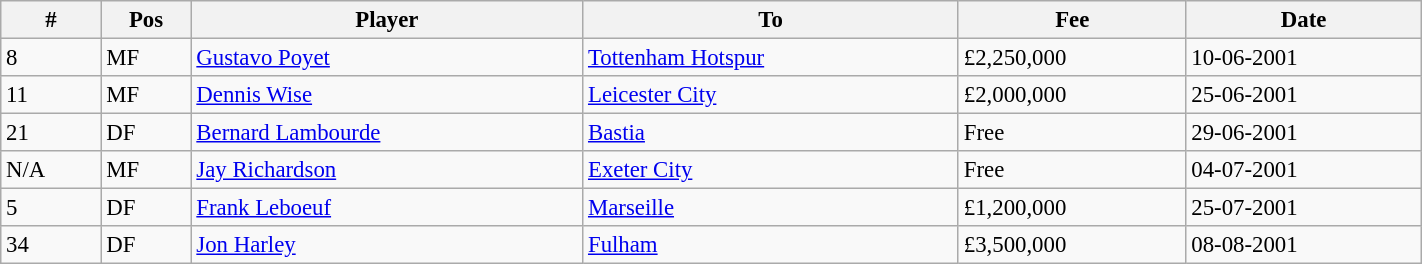<table width=75% class="wikitable" style="text-align:center; font-size:95%; text-align:left">
<tr>
<th>#</th>
<th>Pos</th>
<th>Player</th>
<th>To</th>
<th>Fee</th>
<th>Date</th>
</tr>
<tr --->
<td>8</td>
<td>MF</td>
<td> <a href='#'>Gustavo Poyet</a></td>
<td> <a href='#'>Tottenham Hotspur</a></td>
<td>£2,250,000</td>
<td>10-06-2001</td>
</tr>
<tr --->
<td>11</td>
<td>MF</td>
<td> <a href='#'>Dennis Wise</a></td>
<td> <a href='#'>Leicester City</a></td>
<td>£2,000,000</td>
<td>25-06-2001</td>
</tr>
<tr --->
<td>21</td>
<td>DF</td>
<td> <a href='#'>Bernard Lambourde</a></td>
<td> <a href='#'>Bastia</a></td>
<td>Free</td>
<td>29-06-2001</td>
</tr>
<tr --->
<td>N/A</td>
<td>MF</td>
<td> <a href='#'>Jay Richardson</a></td>
<td> <a href='#'>Exeter City</a></td>
<td>Free</td>
<td>04-07-2001</td>
</tr>
<tr --->
<td>5</td>
<td>DF</td>
<td> <a href='#'>Frank Leboeuf</a></td>
<td> <a href='#'>Marseille</a></td>
<td>£1,200,000</td>
<td>25-07-2001</td>
</tr>
<tr --->
<td>34</td>
<td>DF</td>
<td> <a href='#'>Jon Harley</a></td>
<td> <a href='#'>Fulham</a></td>
<td>£3,500,000</td>
<td>08-08-2001</td>
</tr>
</table>
